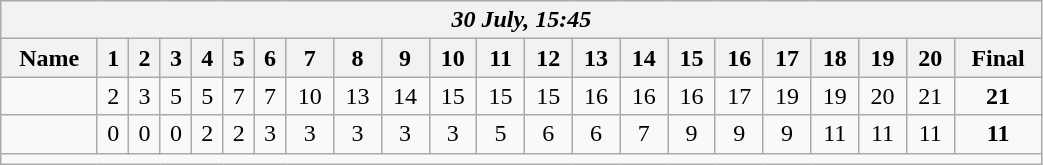<table class=wikitable style="text-align:center; width: 55%">
<tr>
<th colspan=22><em>30 July, 15:45</em></th>
</tr>
<tr>
<th>Name</th>
<th>1</th>
<th>2</th>
<th>3</th>
<th>4</th>
<th>5</th>
<th>6</th>
<th>7</th>
<th>8</th>
<th>9</th>
<th>10</th>
<th>11</th>
<th>12</th>
<th>13</th>
<th>14</th>
<th>15</th>
<th>16</th>
<th>17</th>
<th>18</th>
<th>19</th>
<th>20</th>
<th>Final</th>
</tr>
<tr>
<td align=left><strong></strong></td>
<td>2</td>
<td>3</td>
<td>5</td>
<td>5</td>
<td>7</td>
<td>7</td>
<td>10</td>
<td>13</td>
<td>14</td>
<td>15</td>
<td>15</td>
<td>15</td>
<td>16</td>
<td>16</td>
<td>16</td>
<td>17</td>
<td>19</td>
<td>19</td>
<td>20</td>
<td>21</td>
<td><strong>21</strong></td>
</tr>
<tr>
<td align=left></td>
<td>0</td>
<td>0</td>
<td>0</td>
<td>2</td>
<td>2</td>
<td>3</td>
<td>3</td>
<td>3</td>
<td>3</td>
<td>3</td>
<td>5</td>
<td>6</td>
<td>6</td>
<td>7</td>
<td>9</td>
<td>9</td>
<td>9</td>
<td>11</td>
<td>11</td>
<td>11</td>
<td><strong>11</strong></td>
</tr>
<tr>
<td colspan=22></td>
</tr>
</table>
